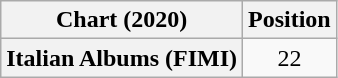<table class="wikitable plainrowheaders" style="text-align:center">
<tr>
<th scope="col">Chart (2020)</th>
<th scope="col">Position</th>
</tr>
<tr>
<th scope="row">Italian Albums (FIMI)</th>
<td>22</td>
</tr>
</table>
